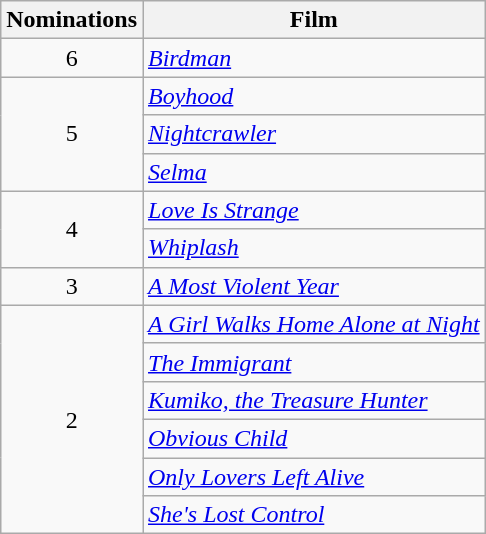<table class="wikitable">
<tr>
<th>Nominations</th>
<th>Film</th>
</tr>
<tr>
<td style="text-align:center;">6</td>
<td><em><a href='#'>Birdman</a></em></td>
</tr>
<tr>
<td rowspan="3" style="text-align:center;">5</td>
<td><em><a href='#'>Boyhood</a></em></td>
</tr>
<tr>
<td><em><a href='#'>Nightcrawler</a></em></td>
</tr>
<tr>
<td><em><a href='#'>Selma</a></em></td>
</tr>
<tr>
<td rowspan="2" style="text-align:center;">4</td>
<td><em><a href='#'>Love Is Strange</a></em></td>
</tr>
<tr>
<td><em><a href='#'>Whiplash</a></em></td>
</tr>
<tr>
<td style="text-align:center;">3</td>
<td><em><a href='#'>A Most Violent Year</a></em></td>
</tr>
<tr>
<td rowspan="6" style="text-align:center;">2</td>
<td><em><a href='#'>A Girl Walks Home Alone at Night</a></em></td>
</tr>
<tr>
<td><em><a href='#'>The Immigrant</a></em></td>
</tr>
<tr>
<td><em><a href='#'>Kumiko, the Treasure Hunter</a></em></td>
</tr>
<tr>
<td><em><a href='#'>Obvious Child</a></em></td>
</tr>
<tr>
<td><em><a href='#'>Only Lovers Left Alive</a></em></td>
</tr>
<tr>
<td><em><a href='#'>She's Lost Control</a></em></td>
</tr>
</table>
